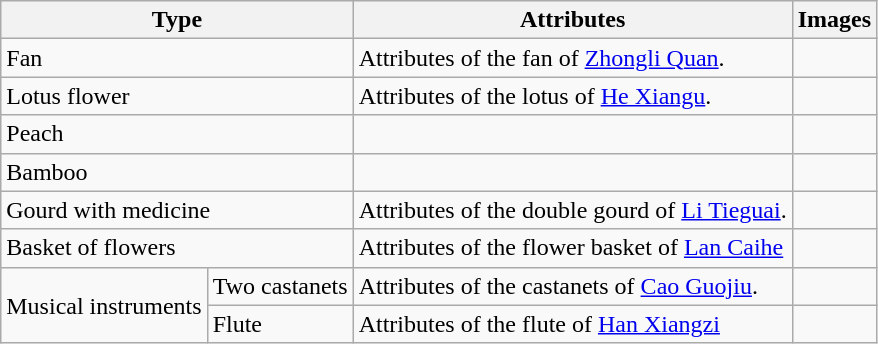<table class="wikitable">
<tr>
<th colspan="2">Type</th>
<th>Attributes</th>
<th>Images</th>
</tr>
<tr>
<td colspan="2">Fan</td>
<td>Attributes of the fan of <a href='#'>Zhongli Quan</a>.</td>
<td></td>
</tr>
<tr>
<td colspan="2">Lotus flower</td>
<td>Attributes of the lotus of <a href='#'>He Xiangu</a>.</td>
<td></td>
</tr>
<tr>
<td colspan="2">Peach</td>
<td></td>
<td></td>
</tr>
<tr>
<td colspan="2">Bamboo</td>
<td></td>
<td></td>
</tr>
<tr>
<td colspan="2">Gourd with medicine</td>
<td>Attributes of the double gourd of <a href='#'>Li Tieguai</a>.</td>
<td></td>
</tr>
<tr>
<td colspan="2">Basket of flowers</td>
<td>Attributes of the flower basket of <a href='#'>Lan Caihe</a></td>
<td></td>
</tr>
<tr>
<td rowspan="2">Musical instruments</td>
<td>Two castanets</td>
<td>Attributes of the castanets of <a href='#'>Cao Guojiu</a>.</td>
<td></td>
</tr>
<tr>
<td>Flute</td>
<td>Attributes of the flute of <a href='#'>Han Xiangzi</a></td>
<td></td>
</tr>
</table>
